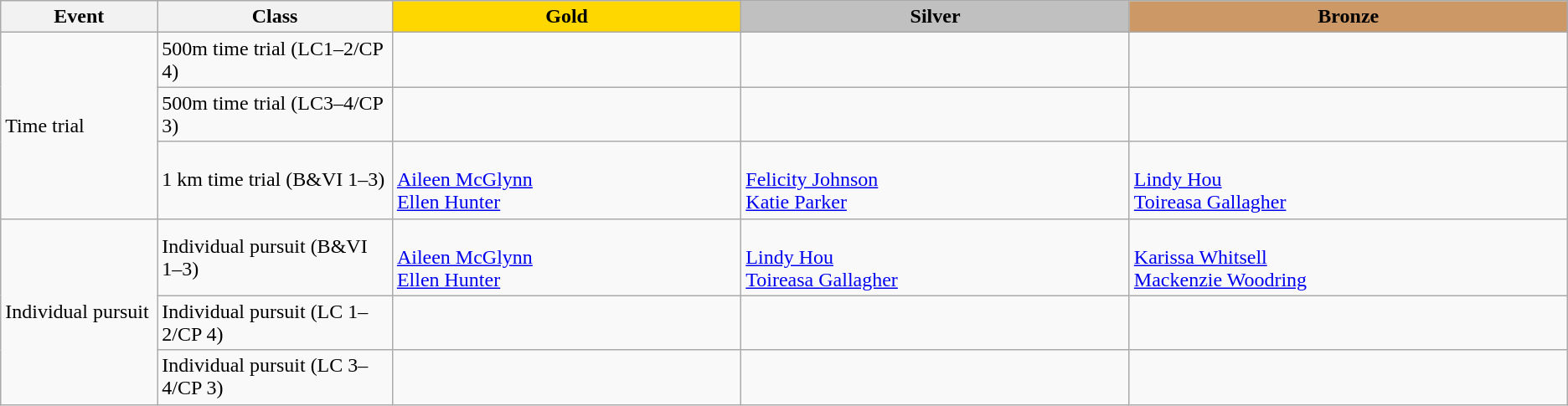<table class=wikitable style="font-size:100%">
<tr>
<th rowspan=1 width="10%">Event</th>
<th rowspan=1 width="15%">Class</th>
<th rowspan=1 style="background:gold;">Gold</th>
<th colspan=1 style="background:silver;">Silver</th>
<th colspan=1 style="background:#CC9966;">Bronze</th>
</tr>
<tr>
<td rowspan=3>Time trial<br></td>
<td>500m time trial (LC1–2/CP 4)<br></td>
<td></td>
<td></td>
<td></td>
</tr>
<tr>
<td>500m time trial (LC3–4/CP 3)<br></td>
<td></td>
<td></td>
<td></td>
</tr>
<tr>
<td>1 km time trial (B&VI 1–3)<br></td>
<td> <br> <a href='#'>Aileen McGlynn</a> <br> <a href='#'>Ellen Hunter</a></td>
<td> <br> <a href='#'>Felicity Johnson</a> <br> <a href='#'>Katie Parker</a></td>
<td> <br> <a href='#'>Lindy Hou</a> <br> <a href='#'>Toireasa Gallagher</a></td>
</tr>
<tr>
<td rowspan=3>Individual pursuit<br></td>
<td>Individual pursuit (B&VI 1–3)<br></td>
<td> <br> <a href='#'>Aileen McGlynn</a> <br> <a href='#'>Ellen Hunter</a></td>
<td> <br> <a href='#'>Lindy Hou</a> <br> <a href='#'>Toireasa Gallagher</a></td>
<td> <br> <a href='#'>Karissa Whitsell</a> <br> <a href='#'>Mackenzie Woodring</a></td>
</tr>
<tr>
<td>Individual pursuit (LC 1–2/CP 4)<br></td>
<td></td>
<td></td>
<td></td>
</tr>
<tr>
<td>Individual pursuit (LC 3–4/CP 3)<br></td>
<td></td>
<td></td>
<td></td>
</tr>
</table>
